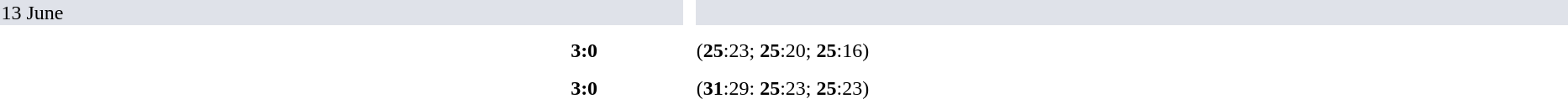<table width=100% cellspacing=10>
<tr>
<th width=20%></th>
<th width=12%></th>
<th></th>
</tr>
<tr bgcolor="#dfe2e9">
<td colspan="4">13 June</td>
<td></td>
</tr>
<tr>
<td></td>
<td align=right><strong></strong></td>
<td align=center><strong>3:0</strong></td>
<td></td>
<td>(<strong>25</strong>:23; <strong>25</strong>:20; <strong>25</strong>:16)</td>
</tr>
<tr>
<td></td>
<td align=right><strong></strong></td>
<td align=center><strong>3:0</strong></td>
<td></td>
<td>(<strong>31</strong>:29: <strong>25</strong>:23; <strong>25</strong>:23)</td>
</tr>
</table>
